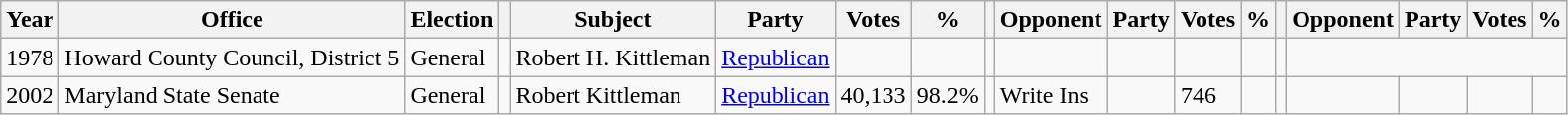<table class="wikitable">
<tr>
<th>Year</th>
<th>Office</th>
<th>Election</th>
<th></th>
<th>Subject</th>
<th>Party</th>
<th>Votes</th>
<th>%</th>
<th></th>
<th>Opponent</th>
<th>Party</th>
<th>Votes</th>
<th>%</th>
<th></th>
<th>Opponent</th>
<th>Party</th>
<th>Votes</th>
<th>%</th>
</tr>
<tr>
<td>1978</td>
<td>Howard County Council, District 5</td>
<td>General</td>
<td></td>
<td>Robert H. Kittleman</td>
<td><a href='#'>Republican</a></td>
<td></td>
<td></td>
<td></td>
<td></td>
<td></td>
<td></td>
<td></td>
<td></td>
<td colspan=4> </td>
</tr>
<tr>
<td>2002</td>
<td>Maryland State Senate</td>
<td>General</td>
<td></td>
<td>Robert Kittleman</td>
<td><a href='#'>Republican</a></td>
<td>40,133</td>
<td>98.2%</td>
<td></td>
<td>Write Ins</td>
<td></td>
<td>746</td>
<td></td>
<td></td>
<td></td>
<td></td>
<td></td>
<td></td>
</tr>
</table>
